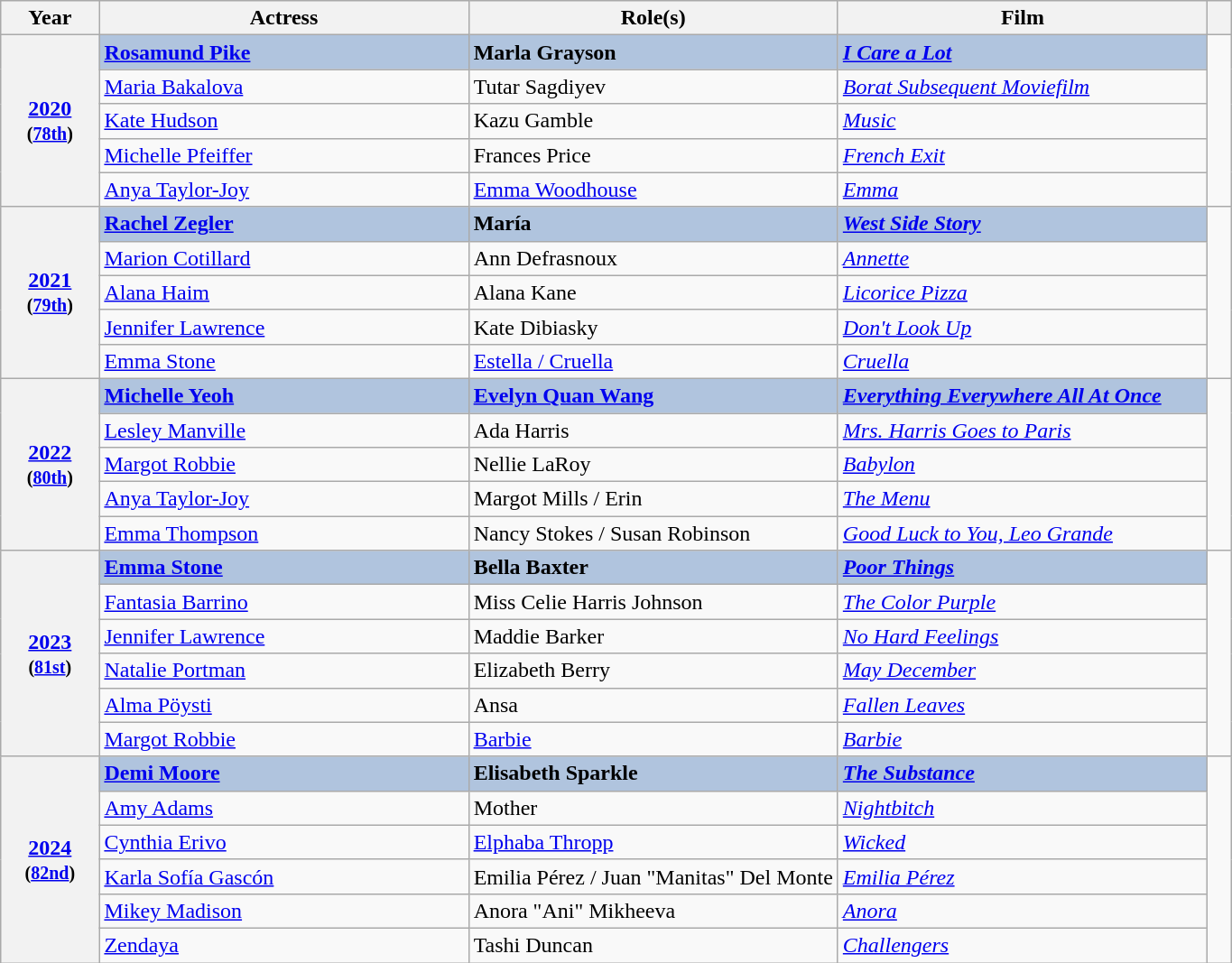<table class="wikitable sortable">
<tr>
<th scope="col" style="width:8%;">Year</th>
<th scope="col" style="width:30%;">Actress</th>
<th scope="col" style="width:30%;">Role(s)</th>
<th scope="col" style="width:30%;">Film</th>
<th scope="col" style="width:2%;" class="unsortable"></th>
</tr>
<tr>
<th rowspan="5" style="text-align:center;"><a href='#'>2020</a> <br> <small>(<a href='#'>78th</a>)</small></th>
<td style="background:#B0C4DE;"><strong><a href='#'>Rosamund Pike</a></strong></td>
<td style="background:#B0C4DE;"><strong>Marla Grayson</strong></td>
<td style="background:#B0C4DE;"><strong><em><a href='#'>I Care a Lot</a></em></strong></td>
<td rowspan=5></td>
</tr>
<tr>
<td><a href='#'>Maria Bakalova</a></td>
<td>Tutar Sagdiyev</td>
<td><em><a href='#'>Borat Subsequent Moviefilm</a></em></td>
</tr>
<tr>
<td><a href='#'>Kate Hudson</a></td>
<td>Kazu Gamble</td>
<td><em><a href='#'>Music</a></em></td>
</tr>
<tr>
<td><a href='#'>Michelle Pfeiffer</a></td>
<td>Frances Price</td>
<td><em><a href='#'>French Exit</a></em></td>
</tr>
<tr>
<td><a href='#'>Anya Taylor-Joy</a></td>
<td><a href='#'>Emma Woodhouse</a></td>
<td><em><a href='#'>Emma</a></em></td>
</tr>
<tr>
<th rowspan="5" style="text-align:center;"><a href='#'>2021</a> <br> <small>(<a href='#'>79th</a>)</small></th>
<td style="background:#B0C4DE;"><strong><a href='#'>Rachel Zegler</a></strong></td>
<td style="background:#B0C4DE;"><strong>María</strong></td>
<td style="background:#B0C4DE;"><strong><em><a href='#'>West Side Story</a></em></strong></td>
<td rowspan=5></td>
</tr>
<tr>
<td><a href='#'>Marion Cotillard</a></td>
<td>Ann Defrasnoux</td>
<td><em><a href='#'>Annette</a></em></td>
</tr>
<tr>
<td><a href='#'>Alana Haim</a></td>
<td>Alana Kane</td>
<td><em><a href='#'>Licorice Pizza</a></em></td>
</tr>
<tr>
<td><a href='#'>Jennifer Lawrence</a></td>
<td>Kate Dibiasky</td>
<td><em><a href='#'>Don't Look Up</a></em></td>
</tr>
<tr>
<td><a href='#'>Emma Stone</a></td>
<td><a href='#'>Estella / Cruella</a></td>
<td><em><a href='#'>Cruella</a></em></td>
</tr>
<tr>
<th rowspan="5" style="text-align:center;"><a href='#'>2022</a> <br> <small>(<a href='#'>80th</a>)</small></th>
<td style="background:#B0C4DE;"><strong><a href='#'>Michelle Yeoh</a></strong></td>
<td style="background:#B0C4DE;"><strong><a href='#'>Evelyn Quan Wang</a></strong></td>
<td style="background:#B0C4DE;"><strong><em><a href='#'>Everything Everywhere All At Once</a></em></strong></td>
<td rowspan=5></td>
</tr>
<tr>
<td><a href='#'>Lesley Manville</a></td>
<td>Ada Harris</td>
<td><em><a href='#'>Mrs. Harris Goes to Paris</a></em></td>
</tr>
<tr>
<td><a href='#'>Margot Robbie</a></td>
<td>Nellie LaRoy</td>
<td><em><a href='#'>Babylon</a></em></td>
</tr>
<tr>
<td><a href='#'>Anya Taylor-Joy</a></td>
<td>Margot Mills / Erin</td>
<td><em><a href='#'>The Menu</a></em></td>
</tr>
<tr>
<td><a href='#'>Emma Thompson</a></td>
<td>Nancy Stokes / Susan Robinson</td>
<td><em><a href='#'>Good Luck to You, Leo Grande</a></em></td>
</tr>
<tr>
<th rowspan="6" style="text-align:center;"><a href='#'>2023</a> <br> <small>(<a href='#'>81st</a>)</small></th>
<td style="background:#B0C4DE;"><strong><a href='#'>Emma Stone</a></strong></td>
<td style="background:#B0C4DE;"><strong>Bella Baxter</strong></td>
<td style="background:#B0C4DE;"><strong><em><a href='#'>Poor Things</a></em></strong></td>
<td rowspan=6></td>
</tr>
<tr>
<td><a href='#'>Fantasia Barrino</a></td>
<td>Miss Celie Harris Johnson</td>
<td><em><a href='#'>The Color Purple</a></em></td>
</tr>
<tr>
<td><a href='#'>Jennifer Lawrence</a></td>
<td>Maddie Barker</td>
<td><em><a href='#'>No Hard Feelings</a></em></td>
</tr>
<tr>
<td><a href='#'>Natalie Portman</a></td>
<td>Elizabeth Berry</td>
<td><em><a href='#'>May December</a></em></td>
</tr>
<tr>
<td><a href='#'>Alma Pöysti</a></td>
<td>Ansa</td>
<td><em><a href='#'>Fallen Leaves</a></em></td>
</tr>
<tr>
<td><a href='#'>Margot Robbie</a></td>
<td><a href='#'>Barbie</a></td>
<td><em><a href='#'>Barbie</a></em></td>
</tr>
<tr>
<th rowspan="6"><a href='#'>2024</a> <br> <small>(<a href='#'>82nd</a>)</small></th>
<td style="background:#B0C4DE;"><strong><a href='#'>Demi Moore</a></strong></td>
<td style="background:#B0C4DE;"><strong>Elisabeth Sparkle</strong></td>
<td style="background:#B0C4DE;"><strong><em><a href='#'>The Substance</a></em></strong></td>
<td rowspan=6></td>
</tr>
<tr>
<td><a href='#'>Amy Adams</a></td>
<td>Mother</td>
<td><em><a href='#'>Nightbitch</a></em></td>
</tr>
<tr>
<td><a href='#'>Cynthia Erivo</a></td>
<td><a href='#'>Elphaba Thropp</a></td>
<td><em><a href='#'>Wicked</a></em></td>
</tr>
<tr>
<td><a href='#'>Karla Sofía Gascón</a></td>
<td>Emilia Pérez / Juan "Manitas" Del Monte</td>
<td><em><a href='#'>Emilia Pérez</a></em></td>
</tr>
<tr>
<td><a href='#'>Mikey Madison</a></td>
<td>Anora "Ani" Mikheeva</td>
<td><em><a href='#'>Anora</a></em></td>
</tr>
<tr>
<td><a href='#'>Zendaya</a></td>
<td>Tashi Duncan</td>
<td><em><a href='#'>Challengers</a></em></td>
</tr>
</table>
